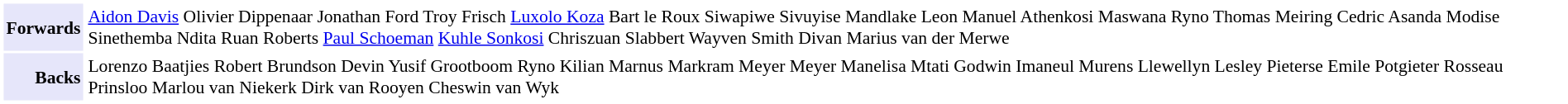<table cellpadding="2" style="border: 1px solid white; font-size:90%;">
<tr>
<td colspan="2"  style="text-align:right; background:lavender;"><strong>Forwards</strong></td>
<td style="text-align:left;"><a href='#'>Aidon Davis</a> Olivier Dippenaar Jonathan Ford Troy Frisch <a href='#'>Luxolo Koza</a> Bart le Roux Siwapiwe Sivuyise Mandlake Leon Manuel Athenkosi Maswana Ryno Thomas Meiring Cedric Asanda Modise Sinethemba Ndita Ruan Roberts <a href='#'>Paul Schoeman</a> <a href='#'>Kuhle Sonkosi</a> Chriszuan Slabbert Wayven Smith Divan Marius van der Merwe</td>
</tr>
<tr>
<td colspan="2"  style="text-align:right; background:lavender;"><strong>Backs</strong></td>
<td style="text-align:left;">Lorenzo Baatjies Robert Brundson Devin Yusif Grootboom Ryno Kilian Marnus Markram Meyer Meyer Manelisa Mtati Godwin Imaneul Murens Llewellyn Lesley Pieterse Emile Potgieter Rosseau Prinsloo Marlou van Niekerk Dirk van Rooyen Cheswin van Wyk</td>
</tr>
</table>
